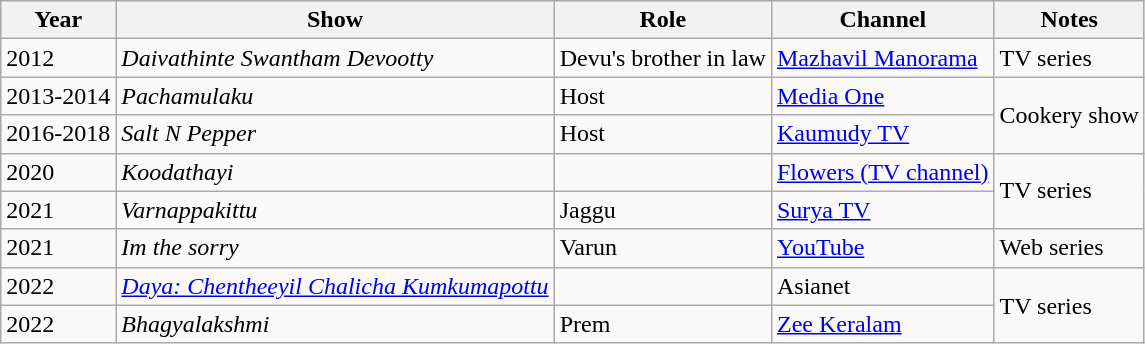<table class="wikitable sortable" style="font-size:100%;">
<tr style="background:#ccc; text-align:center;">
<th>Year</th>
<th>Show</th>
<th>Role</th>
<th>Channel</th>
<th>Notes</th>
</tr>
<tr>
<td>2012</td>
<td><em>Daivathinte Swantham Devootty</em></td>
<td>Devu's brother in law</td>
<td><a href='#'>Mazhavil Manorama</a></td>
<td>TV series</td>
</tr>
<tr>
<td>2013-2014</td>
<td><em>Pachamulaku</em></td>
<td>Host</td>
<td><a href='#'>Media One</a></td>
<td rowspan=2>Cookery show</td>
</tr>
<tr>
<td>2016-2018</td>
<td><em>Salt N Pepper</em></td>
<td>Host</td>
<td><a href='#'>Kaumudy TV</a></td>
</tr>
<tr>
<td>2020</td>
<td><em>Koodathayi</em></td>
<td></td>
<td><a href='#'>Flowers (TV channel)</a></td>
<td rowspan=2>TV series</td>
</tr>
<tr>
<td>2021</td>
<td><em>Varnappakittu</em></td>
<td>Jaggu</td>
<td><a href='#'>Surya TV</a></td>
</tr>
<tr>
<td>2021</td>
<td><em>Im the sorry</em></td>
<td>Varun</td>
<td><a href='#'>YouTube</a></td>
<td>Web series</td>
</tr>
<tr>
<td>2022</td>
<td><em><a href='#'>Daya: Chentheeyil Chalicha Kumkumapottu</a></em></td>
<td></td>
<td>Asianet</td>
<td rowspan=2>TV series</td>
</tr>
<tr>
<td>2022</td>
<td><em>Bhagyalakshmi</em></td>
<td>Prem</td>
<td><a href='#'>Zee Keralam</a></td>
</tr>
</table>
